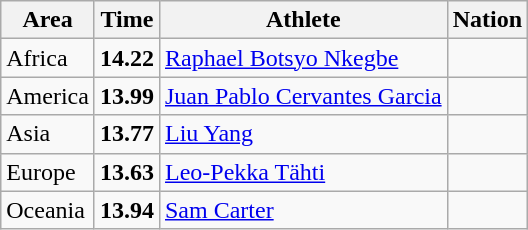<table class="wikitable">
<tr>
<th>Area</th>
<th>Time</th>
<th>Athlete</th>
<th>Nation</th>
</tr>
<tr>
<td>Africa</td>
<td><strong>14.22</strong></td>
<td><a href='#'>Raphael Botsyo Nkegbe</a></td>
<td></td>
</tr>
<tr>
<td>America</td>
<td><strong>13.99</strong></td>
<td><a href='#'>Juan Pablo Cervantes Garcia</a></td>
<td></td>
</tr>
<tr>
<td>Asia</td>
<td><strong>13.77</strong></td>
<td><a href='#'>Liu Yang</a></td>
<td></td>
</tr>
<tr>
<td>Europe</td>
<td><strong>13.63</strong> </td>
<td><a href='#'>Leo-Pekka Tähti</a></td>
<td></td>
</tr>
<tr>
<td>Oceania</td>
<td><strong>13.94</strong></td>
<td><a href='#'>Sam Carter</a></td>
<td></td>
</tr>
</table>
